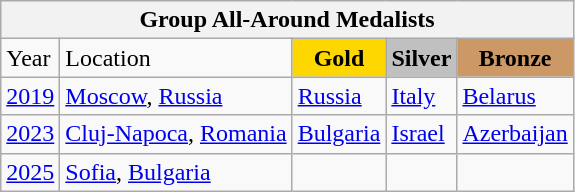<table class="wikitable">
<tr>
<th colspan=5 align="center"><strong>Group All-Around Medalists</strong></th>
</tr>
<tr>
<td>Year</td>
<td>Location</td>
<td style="text-align:center;background-color:gold;"><strong>Gold</strong></td>
<td style="text-align:center;background-color:silver;"><strong>Silver</strong></td>
<td style="text-align:center;background-color:#CC9966;"><strong>Bronze</strong></td>
</tr>
<tr>
<td><a href='#'>2019</a></td>
<td> <a href='#'>Moscow</a>, <a href='#'>Russia</a></td>
<td> <a href='#'>Russia</a></td>
<td> <a href='#'>Italy</a></td>
<td> <a href='#'>Belarus</a></td>
</tr>
<tr>
<td><a href='#'>2023</a></td>
<td> <a href='#'>Cluj-Napoca</a>, <a href='#'>Romania</a></td>
<td> <a href='#'>Bulgaria</a></td>
<td> <a href='#'>Israel</a></td>
<td> <a href='#'>Azerbaijan</a></td>
</tr>
<tr>
<td><a href='#'>2025</a></td>
<td> <a href='#'>Sofia</a>, <a href='#'>Bulgaria</a></td>
<td></td>
<td></td>
<td></td>
</tr>
</table>
